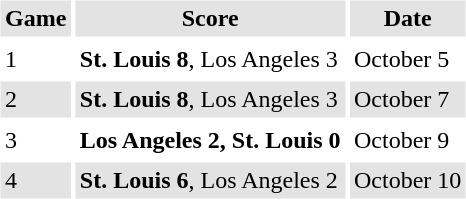<table border="0" cellspacing="3" cellpadding="3">
<tr style="background: #e3e3e3;">
<th>Game</th>
<th>Score</th>
<th>Date</th>
</tr>
<tr>
<td>1</td>
<td><strong>St. Louis 8</strong>, Los Angeles 3</td>
<td>October 5</td>
</tr>
<tr style="background: #e3e3e3;">
<td>2</td>
<td><strong>St. Louis 8</strong>, Los Angeles 3</td>
<td>October 7</td>
</tr>
<tr>
<td>3</td>
<td><strong>Los Angeles 2, St. Louis 0</strong></td>
<td>October 9</td>
</tr>
<tr style="background: #e3e3e3;">
<td>4</td>
<td><strong>St. Louis 6</strong>, Los Angeles 2</td>
<td>October 10</td>
</tr>
</table>
